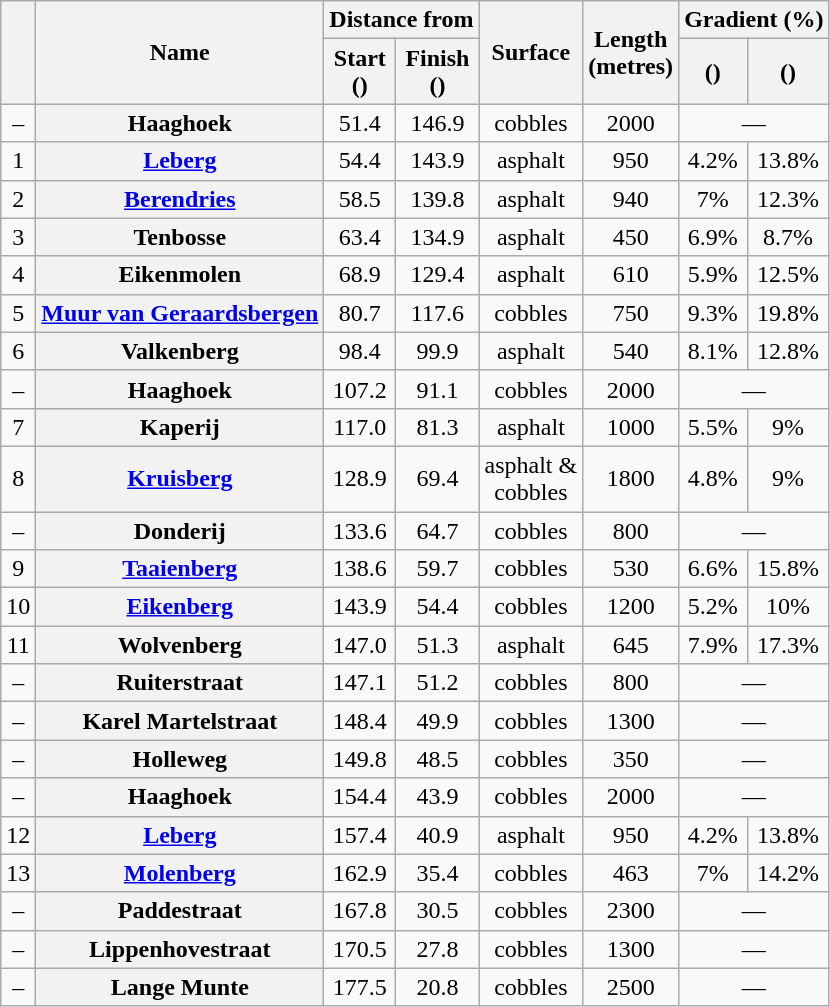<table class="wikitable plainrowheaders" style="text-align:center;">
<tr>
<th scope=col rowspan=2></th>
<th scope=col rowspan=2>Name</th>
<th scope=col colspan=2>Distance from</th>
<th scope=col rowspan=2>Surface</th>
<th scope=col rowspan=2>Length<br>(metres)</th>
<th scope=col colspan=2>Gradient (%)</th>
</tr>
<tr>
<th scope=col>Start<br>()</th>
<th scope=col>Finish<br>()</th>
<th scope=col>()</th>
<th scope=col>()</th>
</tr>
<tr>
<td>–</td>
<th scope=row>Haaghoek</th>
<td>51.4</td>
<td>146.9</td>
<td>cobbles</td>
<td>2000</td>
<td colspan=2>—</td>
</tr>
<tr>
<td>1</td>
<th scope=row><a href='#'>Leberg</a></th>
<td>54.4</td>
<td>143.9</td>
<td>asphalt</td>
<td>950</td>
<td>4.2%</td>
<td>13.8%</td>
</tr>
<tr>
<td>2</td>
<th scope=row><a href='#'>Berendries</a></th>
<td>58.5</td>
<td>139.8</td>
<td>asphalt</td>
<td>940</td>
<td>7%</td>
<td>12.3%</td>
</tr>
<tr>
<td>3</td>
<th scope=row>Tenbosse</th>
<td>63.4</td>
<td>134.9</td>
<td>asphalt</td>
<td>450</td>
<td>6.9%</td>
<td>8.7%</td>
</tr>
<tr>
<td>4</td>
<th scope=row>Eikenmolen</th>
<td>68.9</td>
<td>129.4</td>
<td>asphalt</td>
<td>610</td>
<td>5.9%</td>
<td>12.5%</td>
</tr>
<tr>
<td>5</td>
<th scope=row><a href='#'>Muur van Geraardsbergen</a></th>
<td>80.7</td>
<td>117.6</td>
<td>cobbles</td>
<td>750</td>
<td>9.3%</td>
<td>19.8%</td>
</tr>
<tr>
<td>6</td>
<th scope=row>Valkenberg</th>
<td>98.4</td>
<td>99.9</td>
<td>asphalt</td>
<td>540</td>
<td>8.1%</td>
<td>12.8%</td>
</tr>
<tr>
<td>–</td>
<th scope=row>Haaghoek</th>
<td>107.2</td>
<td>91.1</td>
<td>cobbles</td>
<td>2000</td>
<td colspan=2>—</td>
</tr>
<tr>
<td>7</td>
<th scope=row>Kaperij</th>
<td>117.0</td>
<td>81.3</td>
<td>asphalt</td>
<td>1000</td>
<td>5.5%</td>
<td>9%</td>
</tr>
<tr>
<td>8</td>
<th scope=row><a href='#'>Kruisberg</a></th>
<td>128.9</td>
<td>69.4</td>
<td>asphalt &<br>cobbles</td>
<td>1800</td>
<td>4.8%</td>
<td>9%</td>
</tr>
<tr>
<td>–</td>
<th scope=row>Donderij</th>
<td>133.6</td>
<td>64.7</td>
<td>cobbles</td>
<td>800</td>
<td colspan=2>—</td>
</tr>
<tr>
<td>9</td>
<th scope=row><a href='#'>Taaienberg</a></th>
<td>138.6</td>
<td>59.7</td>
<td>cobbles</td>
<td>530</td>
<td>6.6%</td>
<td>15.8%</td>
</tr>
<tr>
<td>10</td>
<th scope=row><a href='#'>Eikenberg</a></th>
<td>143.9</td>
<td>54.4</td>
<td>cobbles</td>
<td>1200</td>
<td>5.2%</td>
<td>10%</td>
</tr>
<tr>
<td>11</td>
<th scope=row>Wolvenberg</th>
<td>147.0</td>
<td>51.3</td>
<td>asphalt</td>
<td>645</td>
<td>7.9%</td>
<td>17.3%</td>
</tr>
<tr>
<td>–</td>
<th scope=row>Ruiterstraat</th>
<td>147.1</td>
<td>51.2</td>
<td>cobbles</td>
<td>800</td>
<td colspan=2>—</td>
</tr>
<tr>
<td>–</td>
<th scope=row>Karel Martelstraat</th>
<td>148.4</td>
<td>49.9</td>
<td>cobbles</td>
<td>1300</td>
<td colspan=2>—</td>
</tr>
<tr>
<td>–</td>
<th scope=row>Holleweg</th>
<td>149.8</td>
<td>48.5</td>
<td>cobbles</td>
<td>350</td>
<td colspan=2>—</td>
</tr>
<tr>
<td>–</td>
<th scope=row>Haaghoek</th>
<td>154.4</td>
<td>43.9</td>
<td>cobbles</td>
<td>2000</td>
<td colspan=2>—</td>
</tr>
<tr>
<td>12</td>
<th scope=row><a href='#'>Leberg</a></th>
<td>157.4</td>
<td>40.9</td>
<td>asphalt</td>
<td>950</td>
<td>4.2%</td>
<td>13.8%</td>
</tr>
<tr>
<td>13</td>
<th scope=row><a href='#'>Molenberg</a></th>
<td>162.9</td>
<td>35.4</td>
<td>cobbles</td>
<td>463</td>
<td>7%</td>
<td>14.2%</td>
</tr>
<tr>
<td>–</td>
<th scope=row>Paddestraat</th>
<td>167.8</td>
<td>30.5</td>
<td>cobbles</td>
<td>2300</td>
<td colspan=2>—</td>
</tr>
<tr>
<td>–</td>
<th scope=row>Lippenhovestraat</th>
<td>170.5</td>
<td>27.8</td>
<td>cobbles</td>
<td>1300</td>
<td colspan=2>—</td>
</tr>
<tr>
<td>–</td>
<th scope=row>Lange Munte</th>
<td>177.5</td>
<td>20.8</td>
<td>cobbles</td>
<td>2500</td>
<td colspan=2>—</td>
</tr>
</table>
